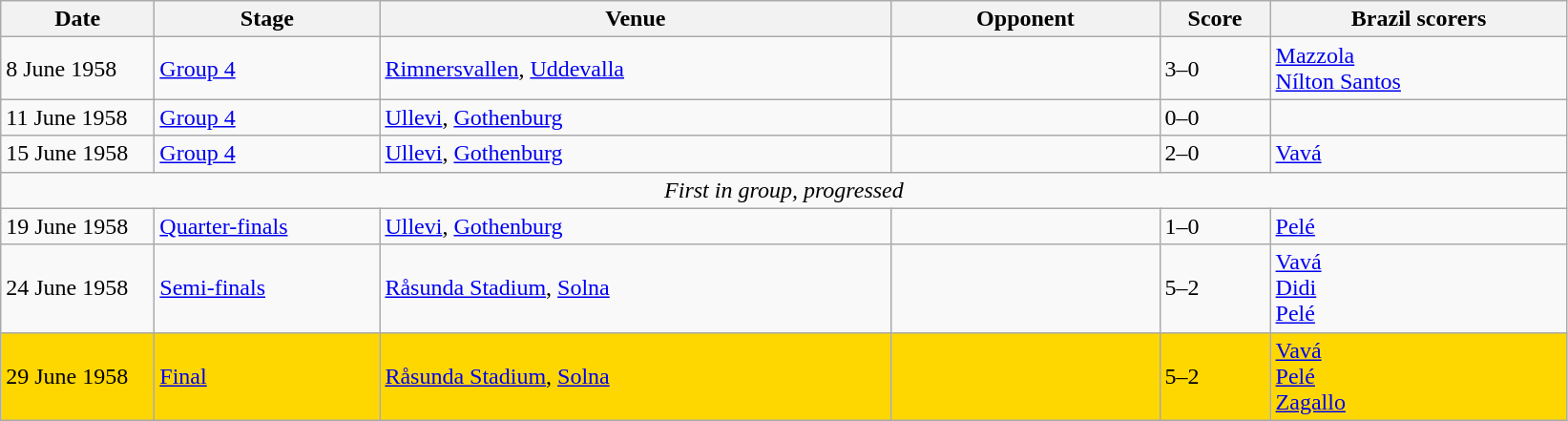<table class="wikitable">
<tr>
<th width=100px>Date</th>
<th width=150px>Stage</th>
<th width=350px>Venue</th>
<th width=180px>Opponent</th>
<th width=70px>Score</th>
<th width=200px>Brazil scorers</th>
</tr>
<tr>
<td>8 June 1958</td>
<td><a href='#'>Group 4</a></td>
<td><a href='#'>Rimnersvallen</a>, <a href='#'>Uddevalla</a></td>
<td></td>
<td>3–0</td>
<td><a href='#'>Mazzola</a>  <br> <a href='#'>Nílton Santos</a> </td>
</tr>
<tr>
<td>11 June 1958</td>
<td><a href='#'>Group 4</a></td>
<td><a href='#'>Ullevi</a>, <a href='#'>Gothenburg</a></td>
<td></td>
<td>0–0</td>
<td></td>
</tr>
<tr>
<td>15 June 1958</td>
<td><a href='#'>Group 4</a></td>
<td><a href='#'>Ullevi</a>, <a href='#'>Gothenburg</a></td>
<td></td>
<td>2–0</td>
<td><a href='#'>Vavá</a> </td>
</tr>
<tr>
<td colspan="6" style="text-align:center;"><em>First in group, progressed</em></td>
</tr>
<tr>
<td>19 June 1958</td>
<td><a href='#'>Quarter-finals</a></td>
<td><a href='#'>Ullevi</a>, <a href='#'>Gothenburg</a></td>
<td></td>
<td>1–0</td>
<td><a href='#'>Pelé</a> </td>
</tr>
<tr>
<td>24 June 1958</td>
<td><a href='#'>Semi-finals</a></td>
<td><a href='#'>Råsunda Stadium</a>, <a href='#'>Solna</a></td>
<td></td>
<td>5–2</td>
<td><a href='#'>Vavá</a>  <br> <a href='#'>Didi</a>  <br> <a href='#'>Pelé</a> </td>
</tr>
<tr style="background:gold;">
<td>29 June 1958</td>
<td><a href='#'>Final</a></td>
<td><a href='#'>Råsunda Stadium</a>, <a href='#'>Solna</a></td>
<td></td>
<td>5–2</td>
<td><a href='#'>Vavá</a>  <br> <a href='#'>Pelé</a>  <br> <a href='#'>Zagallo</a> </td>
</tr>
</table>
